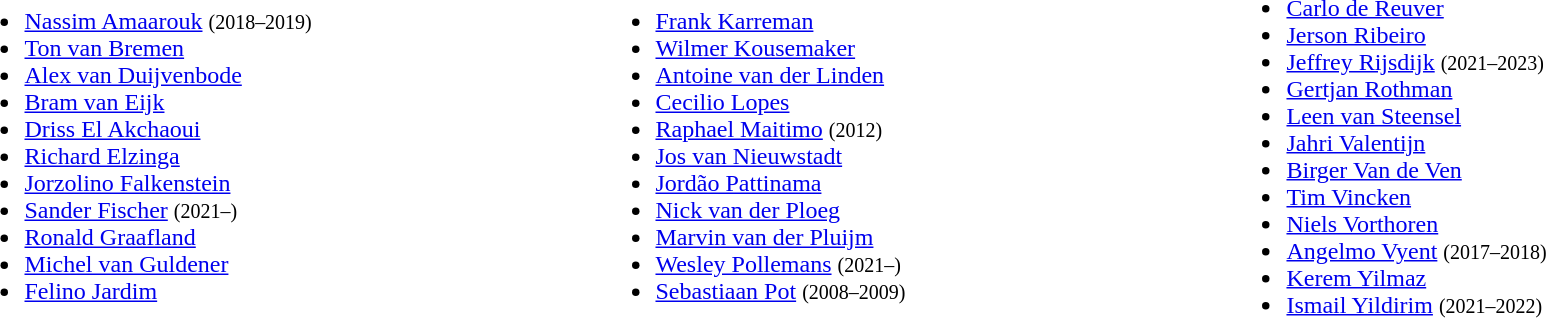<table class="toccolours" width=100%>
<tr>
<td valign=left align=top width=33%><br><ul><li><a href='#'>Nassim Amaarouk</a> <small>(2018–2019)</small></li><li><a href='#'>Ton van Bremen</a></li><li><a href='#'>Alex van Duijvenbode</a></li><li><a href='#'>Bram van Eijk</a></li><li><a href='#'>Driss El Akchaoui</a></li><li><a href='#'>Richard Elzinga</a></li><li><a href='#'>Jorzolino Falkenstein</a></li><li><a href='#'>Sander Fischer</a> <small>(2021–)</small></li><li><a href='#'>Ronald Graafland</a></li><li><a href='#'>Michel van Guldener</a></li><li><a href='#'>Felino Jardim</a></li></ul></td>
<td valign=left align=top width=33%><br><ul><li><a href='#'>Frank Karreman</a></li><li><a href='#'>Wilmer Kousemaker</a></li><li><a href='#'>Antoine van der Linden</a></li><li><a href='#'>Cecilio Lopes</a></li><li><a href='#'>Raphael Maitimo</a> <small>(2012)</small></li><li><a href='#'>Jos van Nieuwstadt</a></li><li><a href='#'>Jordão Pattinama</a></li><li><a href='#'>Nick van der Ploeg</a></li><li><a href='#'>Marvin van der Pluijm</a></li><li><a href='#'>Wesley Pollemans</a> <small>(2021–)</small></li><li><a href='#'>Sebastiaan Pot</a> <small>(2008–2009)</small></li></ul></td>
<td valign=left align=top width=33%><br><ul><li><a href='#'>Carlo de Reuver</a></li><li><a href='#'>Jerson Ribeiro</a></li><li><a href='#'>Jeffrey Rijsdijk</a> <small>(2021–2023)</small></li><li><a href='#'>Gertjan Rothman</a></li><li><a href='#'>Leen van Steensel</a></li><li><a href='#'>Jahri Valentijn</a></li><li><a href='#'>Birger Van de Ven</a></li><li><a href='#'>Tim Vincken</a></li><li><a href='#'>Niels Vorthoren</a></li><li><a href='#'>Angelmo Vyent</a> <small>(2017–2018)</small></li><li><a href='#'>Kerem Yilmaz</a></li><li><a href='#'>Ismail Yildirim</a> <small>(2021–2022)</small></li></ul></td>
</tr>
</table>
